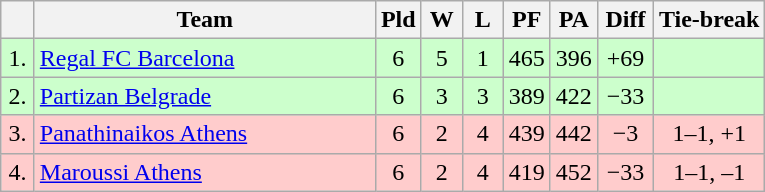<table class="wikitable" style="text-align:center">
<tr>
<th width=15></th>
<th width=220>Team</th>
<th width=20>Pld</th>
<th width=20>W</th>
<th width=20>L</th>
<th width=20>PF</th>
<th width=20>PA</th>
<th width=30>Diff</th>
<th>Tie-break</th>
</tr>
<tr style="background: #ccffcc;">
<td>1.</td>
<td align=left>  <a href='#'>Regal FC Barcelona</a></td>
<td>6</td>
<td>5</td>
<td>1</td>
<td>465</td>
<td>396</td>
<td>+69</td>
<td></td>
</tr>
<tr style="background: #ccffcc;">
<td>2.</td>
<td align=left>  <a href='#'>Partizan Belgrade</a></td>
<td>6</td>
<td>3</td>
<td>3</td>
<td>389</td>
<td>422</td>
<td>−33</td>
<td></td>
</tr>
<tr style="background: #ffcccc;">
<td>3.</td>
<td align=left>  <a href='#'>Panathinaikos Athens</a></td>
<td>6</td>
<td>2</td>
<td>4</td>
<td>439</td>
<td>442</td>
<td>−3</td>
<td>1–1, +1</td>
</tr>
<tr style="background: #ffcccc;">
<td>4.</td>
<td align=left> <a href='#'>Maroussi Athens</a></td>
<td>6</td>
<td>2</td>
<td>4</td>
<td>419</td>
<td>452</td>
<td>−33</td>
<td>1–1, –1</td>
</tr>
</table>
